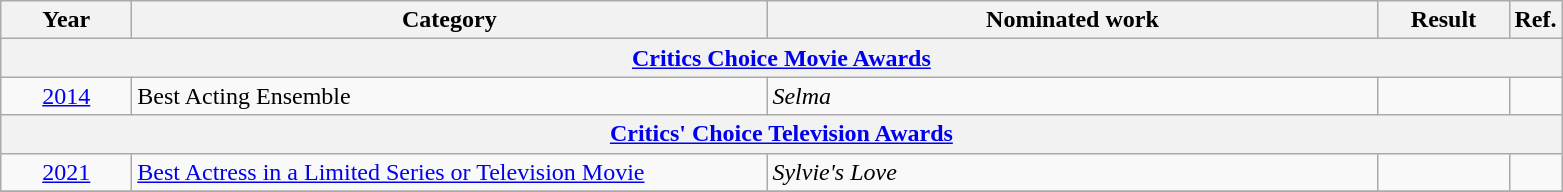<table class=wikitable>
<tr>
<th scope="col" style="width:5em;">Year</th>
<th scope="col" style="width:26em;">Category</th>
<th scope="col" style="width:25em;">Nominated work</th>
<th scope="col" style="width:5em;">Result</th>
<th>Ref.</th>
</tr>
<tr>
<th colspan=5><a href='#'>Critics Choice Movie Awards</a></th>
</tr>
<tr>
<td style="text-align:center;"><a href='#'>2014</a></td>
<td>Best Acting Ensemble</td>
<td><em>Selma</em></td>
<td></td>
<td style="text-align: center;"></td>
</tr>
<tr>
<th colspan=5><a href='#'>Critics' Choice Television Awards</a></th>
</tr>
<tr>
<td style="text-align:center;"><a href='#'>2021</a></td>
<td><a href='#'>Best Actress in a Limited Series or Television Movie</a></td>
<td><em>Sylvie's Love</em></td>
<td></td>
<td style="text-align:center;"></td>
</tr>
<tr>
</tr>
</table>
